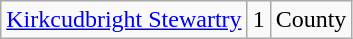<table class="wikitable sortable">
<tr>
<td><a href='#'>Kirkcudbright Stewartry</a></td>
<td align="center">1</td>
<td>County</td>
</tr>
</table>
